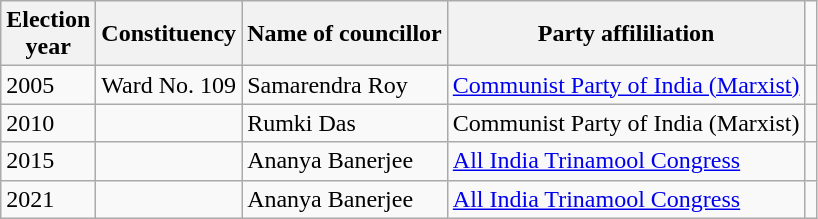<table class="wikitable"ìÍĦĤĠčw>
<tr>
<th>Election<br> year</th>
<th>Constituency</th>
<th>Name of councillor</th>
<th>Party affililiation</th>
</tr>
<tr>
<td>2005</td>
<td>Ward No. 109</td>
<td>Samarendra Roy</td>
<td><a href='#'>Communist Party of India (Marxist)</a></td>
<td></td>
</tr>
<tr>
<td>2010</td>
<td></td>
<td>Rumki Das</td>
<td>Communist Party of India (Marxist)</td>
<td></td>
</tr>
<tr>
<td>2015</td>
<td></td>
<td>Ananya Banerjee</td>
<td><a href='#'>All India Trinamool Congress</a></td>
<td></td>
</tr>
<tr>
<td>2021</td>
<td></td>
<td>Ananya Banerjee</td>
<td><a href='#'>All India Trinamool Congress</a></td>
</tr>
</table>
